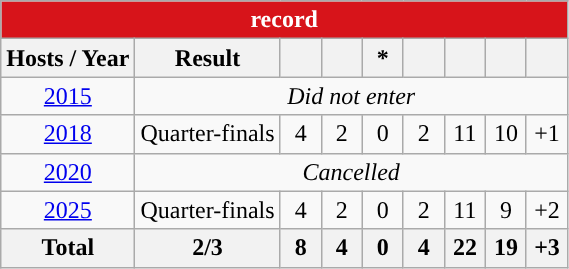<table class="wikitable mw-collapsible" style="text-align: center;font-size:100%;">
<tr>
<th colspan="9" style="background: #D7141A; color: white;"><a href='#'></a> record</th>
</tr>
<tr>
<th>Hosts / Year</th>
<th>Result</th>
<th width=20></th>
<th width=20></th>
<th width=20>*</th>
<th width=20></th>
<th width=20></th>
<th width=20></th>
<th width=20></th>
</tr>
<tr>
<td> <a href='#'>2015</a></td>
<td colspan=9><em>Did not enter</em></td>
</tr>
<tr>
<td> <a href='#'>2018</a></td>
<td>Quarter-finals</td>
<td>4</td>
<td>2</td>
<td>0</td>
<td>2</td>
<td>11</td>
<td>10</td>
<td>+1</td>
</tr>
<tr>
<td> <a href='#'>2020</a></td>
<td colspan=9><em>Cancelled</em></td>
</tr>
<tr>
<td> <a href='#'>2025</a></td>
<td>Quarter-finals</td>
<td>4</td>
<td>2</td>
<td>0</td>
<td>2</td>
<td>11</td>
<td>9</td>
<td>+2</td>
</tr>
<tr>
<th><strong>Total</strong></th>
<th>2/3</th>
<th>8</th>
<th>4</th>
<th>0</th>
<th>4</th>
<th>22</th>
<th>19</th>
<th>+3</th>
</tr>
</table>
